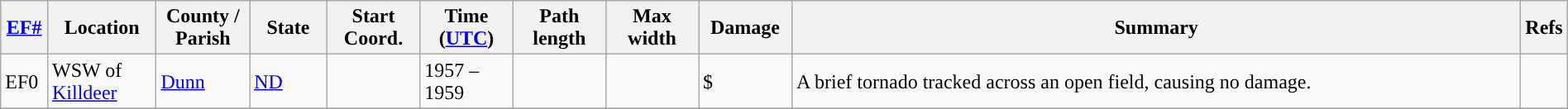<table class="wikitable sortable" style="width:100%;">
<tr>
<th scope="col" width="3%" align="center"><a href='#'>EF#</a></th>
<th scope="col" width="7%" align="center" class="unsortable">Location</th>
<th scope="col" width="6%" align="center" class="unsortable">County / Parish</th>
<th scope="col" width="5%" align="center">State</th>
<th scope="col" width="6%" align="center">Start Coord.</th>
<th scope="col" width="6%" align="center">Time (<a href='#'>UTC</a>)</th>
<th scope="col" width="6%" align="center">Path length</th>
<th scope="col" width="6%" align="center">Max width</th>
<th scope="col" width="6%" align="center">Damage</th>
<th scope="col" width="48%" class="unsortable" align="center">Summary</th>
<th scope="col" width="48%" class="unsortable" align="center">Refs</th>
</tr>
<tr>
<td>EF0</td>
<td>WSW of <a href='#'>Killdeer</a></td>
<td><a href='#'>Dunn</a></td>
<td><a href='#'>ND</a></td>
<td></td>
<td>1957 – 1959</td>
<td></td>
<td></td>
<td>$</td>
<td>A brief tornado tracked across an open field, causing no damage.</td>
<td></td>
</tr>
<tr>
</tr>
</table>
